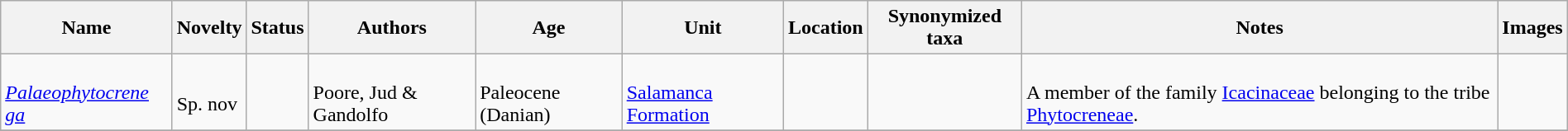<table class="wikitable sortable" align="center" width="100%">
<tr>
<th>Name</th>
<th>Novelty</th>
<th>Status</th>
<th>Authors</th>
<th>Age</th>
<th>Unit</th>
<th>Location</th>
<th>Synonymized taxa</th>
<th>Notes</th>
<th>Images</th>
</tr>
<tr>
<td><br><em><a href='#'>Palaeophytocrene ga</a></em></td>
<td><br>Sp. nov</td>
<td></td>
<td><br>Poore, Jud & Gandolfo</td>
<td><br>Paleocene (Danian)</td>
<td><br><a href='#'>Salamanca Formation</a></td>
<td><br></td>
<td></td>
<td><br>A member of the family <a href='#'>Icacinaceae</a> belonging to the tribe <a href='#'>Phytocreneae</a>.</td>
<td></td>
</tr>
<tr>
</tr>
</table>
